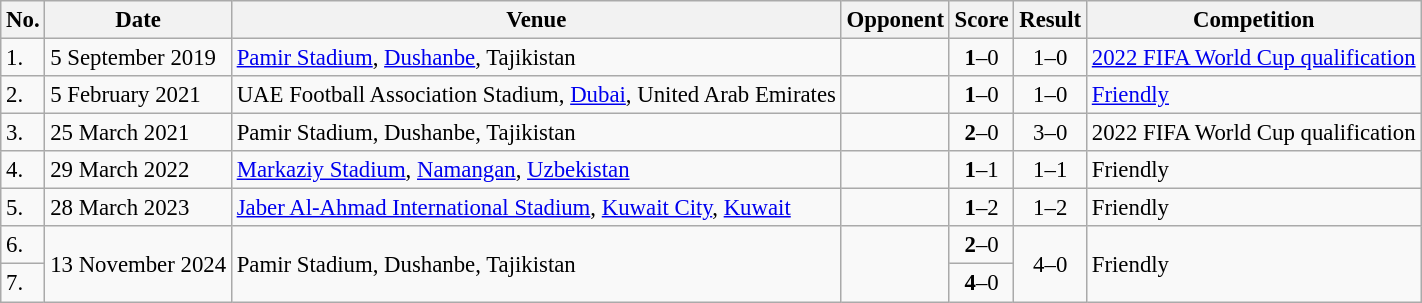<table class="wikitable" style="font-size:95%;">
<tr>
<th>No.</th>
<th>Date</th>
<th>Venue</th>
<th>Opponent</th>
<th>Score</th>
<th>Result</th>
<th>Competition</th>
</tr>
<tr>
<td>1.</td>
<td>5 September 2019</td>
<td><a href='#'>Pamir Stadium</a>, <a href='#'>Dushanbe</a>, Tajikistan</td>
<td></td>
<td align=center><strong>1</strong>–0</td>
<td align=center>1–0</td>
<td><a href='#'>2022 FIFA World Cup qualification</a></td>
</tr>
<tr>
<td>2.</td>
<td>5 February 2021</td>
<td>UAE Football Association Stadium, <a href='#'>Dubai</a>, United Arab Emirates</td>
<td></td>
<td align=center><strong>1</strong>–0</td>
<td align=center>1–0</td>
<td><a href='#'>Friendly</a></td>
</tr>
<tr>
<td>3.</td>
<td>25 March 2021</td>
<td>Pamir Stadium, Dushanbe, Tajikistan</td>
<td></td>
<td align=center><strong>2</strong>–0</td>
<td align=center>3–0</td>
<td>2022 FIFA World Cup qualification</td>
</tr>
<tr>
<td>4.</td>
<td>29 March 2022</td>
<td><a href='#'>Markaziy Stadium</a>, <a href='#'>Namangan</a>, <a href='#'>Uzbekistan</a></td>
<td></td>
<td align=center><strong>1</strong>–1</td>
<td align=center>1–1</td>
<td>Friendly</td>
</tr>
<tr>
<td>5.</td>
<td>28 March 2023</td>
<td><a href='#'>Jaber Al-Ahmad International Stadium</a>, <a href='#'>Kuwait City</a>, <a href='#'>Kuwait</a></td>
<td></td>
<td align=center><strong>1</strong>–2</td>
<td align=center>1–2</td>
<td>Friendly</td>
</tr>
<tr>
<td>6.</td>
<td rowspan="2">13 November 2024</td>
<td rowspan="2">Pamir Stadium, Dushanbe, Tajikistan</td>
<td rowspan="2"></td>
<td align=center><strong>2</strong>–0</td>
<td rowspan="2"  align=center>4–0</td>
<td rowspan="2">Friendly</td>
</tr>
<tr>
<td>7.</td>
<td align=center><strong>4</strong>–0</td>
</tr>
</table>
